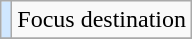<table class="wikitable">
<tr>
<td style="background:#d0e7ff"></td>
<td>Focus destination</td>
</tr>
<tr>
</tr>
</table>
